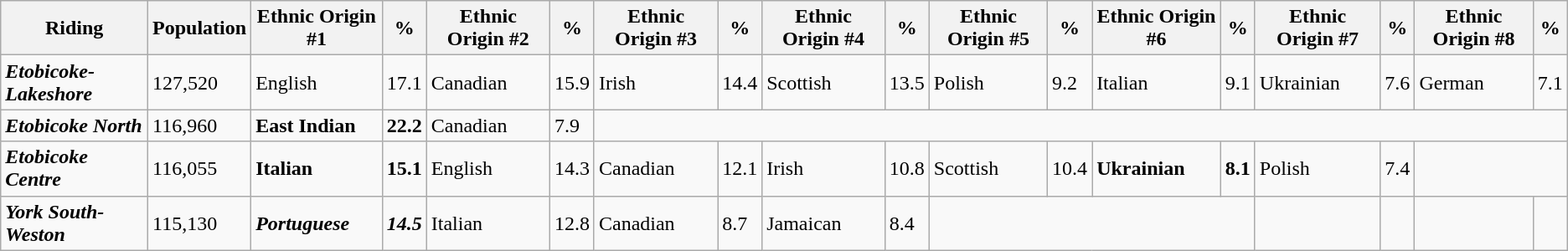<table class="wikitable sortable">
<tr>
<th>Riding</th>
<th>Population</th>
<th>Ethnic Origin #1</th>
<th>%</th>
<th>Ethnic Origin #2</th>
<th>%</th>
<th>Ethnic Origin #3</th>
<th>%</th>
<th>Ethnic Origin #4</th>
<th>%</th>
<th>Ethnic Origin #5</th>
<th>%</th>
<th>Ethnic Origin #6</th>
<th>%</th>
<th>Ethnic Origin #7</th>
<th>%</th>
<th>Ethnic Origin #8</th>
<th>%</th>
</tr>
<tr>
<td><strong><em>Etobicoke-Lakeshore</em></strong></td>
<td>127,520</td>
<td>English</td>
<td>17.1</td>
<td>Canadian</td>
<td>15.9</td>
<td>Irish</td>
<td>14.4</td>
<td>Scottish</td>
<td>13.5</td>
<td>Polish</td>
<td>9.2</td>
<td>Italian</td>
<td>9.1</td>
<td>Ukrainian</td>
<td>7.6</td>
<td>German</td>
<td>7.1</td>
</tr>
<tr>
<td><strong><em>Etobicoke North</em></strong></td>
<td>116,960</td>
<td><strong>East Indian</strong></td>
<td><strong>22.2</strong></td>
<td>Canadian</td>
<td>7.9</td>
<td colspan="12"></td>
</tr>
<tr>
<td><strong><em>Etobicoke Centre</em></strong></td>
<td>116,055</td>
<td><strong>Italian</strong></td>
<td><strong>15.1</strong></td>
<td>English</td>
<td>14.3</td>
<td>Canadian</td>
<td>12.1</td>
<td>Irish</td>
<td>10.8</td>
<td>Scottish</td>
<td>10.4</td>
<td><strong>Ukrainian</strong></td>
<td><strong>8.1</strong></td>
<td>Polish</td>
<td>7.4</td>
<td colspan="2"></td>
</tr>
<tr>
<td><strong><em>York South-Weston</em></strong></td>
<td>115,130</td>
<td><strong><em>Portuguese</em></strong></td>
<td><strong><em>14.5</em></strong></td>
<td>Italian</td>
<td>12.8</td>
<td>Canadian</td>
<td>8.7</td>
<td>Jamaican</td>
<td>8.4</td>
<td colspan="4"></td>
<td></td>
<td></td>
<td></td>
<td></td>
</tr>
</table>
